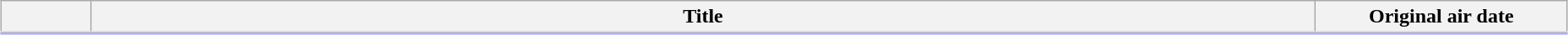<table class="plainrowheaders wikitable" style="width:98%; margin:auto; background:#FFF;">
<tr style="border-bottom: 3px solid #CCF;">
<th style="width:4em;"></th>
<th>Title</th>
<th style="width:12em;">Original air date</th>
</tr>
<tr>
</tr>
</table>
